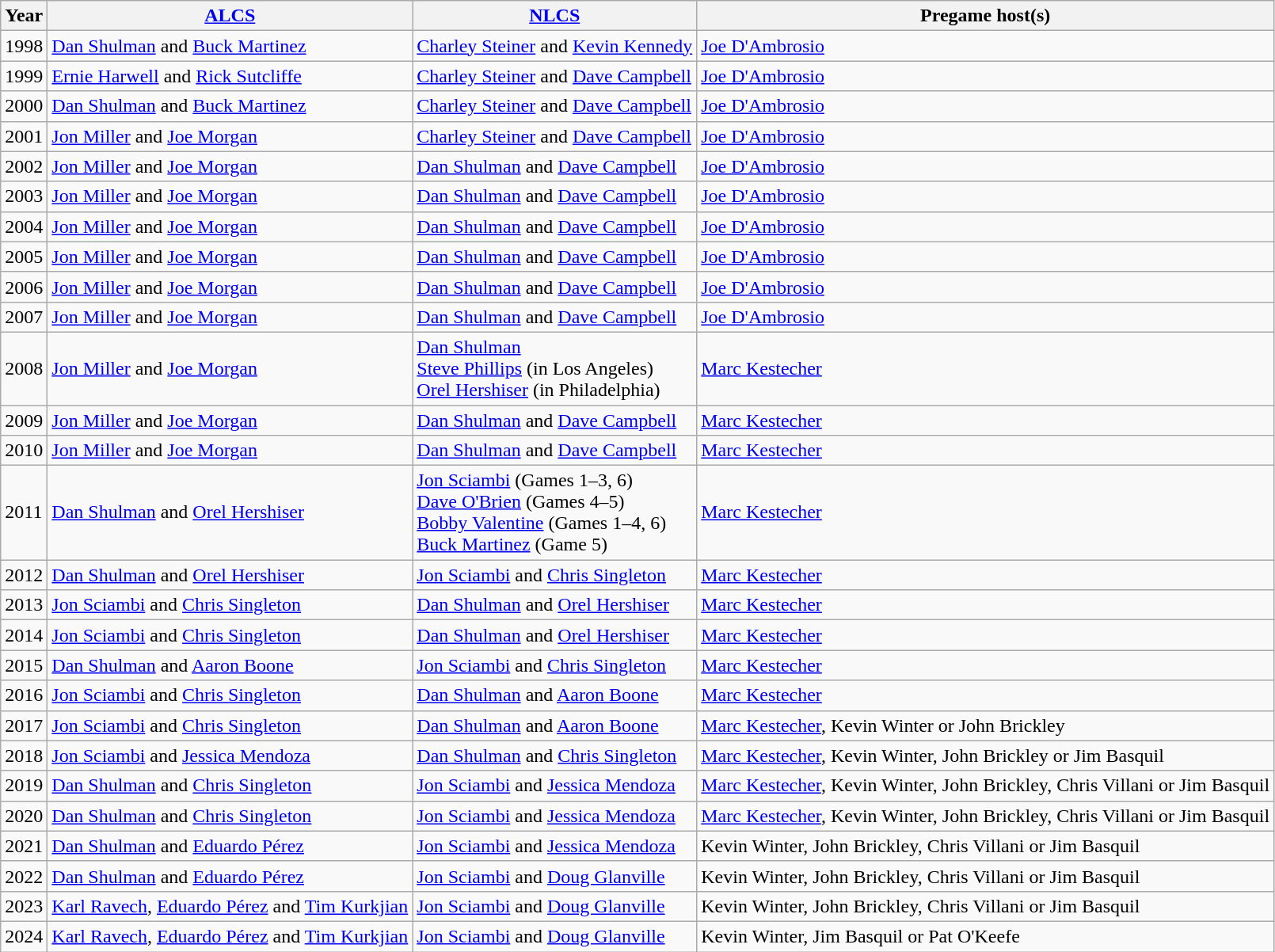<table class=wikitable>
<tr>
<th>Year</th>
<th><a href='#'>ALCS</a></th>
<th><a href='#'>NLCS</a></th>
<th>Pregame host(s)</th>
</tr>
<tr>
<td>1998</td>
<td><a href='#'>Dan Shulman</a> and <a href='#'>Buck Martinez</a></td>
<td><a href='#'>Charley Steiner</a> and <a href='#'>Kevin Kennedy</a></td>
<td><a href='#'>Joe D'Ambrosio</a></td>
</tr>
<tr>
<td>1999</td>
<td><a href='#'>Ernie Harwell</a> and <a href='#'>Rick Sutcliffe</a></td>
<td><a href='#'>Charley Steiner</a> and <a href='#'>Dave Campbell</a></td>
<td><a href='#'>Joe D'Ambrosio</a></td>
</tr>
<tr>
<td>2000</td>
<td><a href='#'>Dan Shulman</a> and <a href='#'>Buck Martinez</a></td>
<td><a href='#'>Charley Steiner</a> and <a href='#'>Dave Campbell</a></td>
<td><a href='#'>Joe D'Ambrosio</a></td>
</tr>
<tr>
<td>2001</td>
<td><a href='#'>Jon Miller</a> and <a href='#'>Joe Morgan</a></td>
<td><a href='#'>Charley Steiner</a> and <a href='#'>Dave Campbell</a></td>
<td><a href='#'>Joe D'Ambrosio</a></td>
</tr>
<tr>
<td>2002</td>
<td><a href='#'>Jon Miller</a> and <a href='#'>Joe Morgan</a></td>
<td><a href='#'>Dan Shulman</a> and <a href='#'>Dave Campbell</a></td>
<td><a href='#'>Joe D'Ambrosio</a></td>
</tr>
<tr>
<td>2003</td>
<td><a href='#'>Jon Miller</a> and <a href='#'>Joe Morgan</a></td>
<td><a href='#'>Dan Shulman</a> and <a href='#'>Dave Campbell</a></td>
<td><a href='#'>Joe D'Ambrosio</a></td>
</tr>
<tr>
<td>2004</td>
<td><a href='#'>Jon Miller</a> and <a href='#'>Joe Morgan</a></td>
<td><a href='#'>Dan Shulman</a> and <a href='#'>Dave Campbell</a></td>
<td><a href='#'>Joe D'Ambrosio</a></td>
</tr>
<tr>
<td>2005</td>
<td><a href='#'>Jon Miller</a> and <a href='#'>Joe Morgan</a></td>
<td><a href='#'>Dan Shulman</a> and <a href='#'>Dave Campbell</a></td>
<td><a href='#'>Joe D'Ambrosio</a></td>
</tr>
<tr>
<td>2006</td>
<td><a href='#'>Jon Miller</a> and <a href='#'>Joe Morgan</a></td>
<td><a href='#'>Dan Shulman</a> and <a href='#'>Dave Campbell</a></td>
<td><a href='#'>Joe D'Ambrosio</a></td>
</tr>
<tr>
<td>2007</td>
<td><a href='#'>Jon Miller</a> and <a href='#'>Joe Morgan</a></td>
<td><a href='#'>Dan Shulman</a> and <a href='#'>Dave Campbell</a></td>
<td><a href='#'>Joe D'Ambrosio</a></td>
</tr>
<tr>
<td>2008</td>
<td><a href='#'>Jon Miller</a> and <a href='#'>Joe Morgan</a></td>
<td><a href='#'>Dan Shulman</a><br><a href='#'>Steve Phillips</a> (in Los Angeles)<br><a href='#'>Orel Hershiser</a> (in Philadelphia)</td>
<td><a href='#'>Marc Kestecher</a></td>
</tr>
<tr>
<td>2009</td>
<td><a href='#'>Jon Miller</a> and <a href='#'>Joe Morgan</a></td>
<td><a href='#'>Dan Shulman</a> and <a href='#'>Dave Campbell</a></td>
<td><a href='#'>Marc Kestecher</a></td>
</tr>
<tr>
<td>2010</td>
<td><a href='#'>Jon Miller</a> and <a href='#'>Joe Morgan</a></td>
<td><a href='#'>Dan Shulman</a> and <a href='#'>Dave Campbell</a></td>
<td><a href='#'>Marc Kestecher</a></td>
</tr>
<tr>
<td>2011</td>
<td><a href='#'>Dan Shulman</a> and <a href='#'>Orel Hershiser</a></td>
<td><a href='#'>Jon Sciambi</a> (Games 1–3, 6)<br><a href='#'>Dave O'Brien</a> (Games 4–5)<br><a href='#'>Bobby Valentine</a> (Games 1–4, 6)<br><a href='#'>Buck Martinez</a> (Game 5)</td>
<td><a href='#'>Marc Kestecher</a></td>
</tr>
<tr>
<td>2012</td>
<td><a href='#'>Dan Shulman</a> and <a href='#'>Orel Hershiser</a></td>
<td><a href='#'>Jon Sciambi</a> and <a href='#'>Chris Singleton</a></td>
<td><a href='#'>Marc Kestecher</a></td>
</tr>
<tr>
<td>2013</td>
<td><a href='#'>Jon Sciambi</a> and <a href='#'>Chris Singleton</a></td>
<td><a href='#'>Dan Shulman</a> and <a href='#'>Orel Hershiser</a></td>
<td><a href='#'>Marc Kestecher</a></td>
</tr>
<tr>
<td>2014</td>
<td><a href='#'>Jon Sciambi</a> and <a href='#'>Chris Singleton</a></td>
<td><a href='#'>Dan Shulman</a> and <a href='#'>Orel Hershiser</a></td>
<td><a href='#'>Marc Kestecher</a></td>
</tr>
<tr>
<td>2015</td>
<td><a href='#'>Dan Shulman</a> and <a href='#'>Aaron Boone</a></td>
<td><a href='#'>Jon Sciambi</a> and <a href='#'>Chris Singleton</a></td>
<td><a href='#'>Marc Kestecher</a></td>
</tr>
<tr>
<td>2016</td>
<td><a href='#'>Jon Sciambi</a> and <a href='#'>Chris Singleton</a></td>
<td><a href='#'>Dan Shulman</a> and <a href='#'>Aaron Boone</a></td>
<td><a href='#'>Marc Kestecher</a></td>
</tr>
<tr>
<td>2017</td>
<td><a href='#'>Jon Sciambi</a> and <a href='#'>Chris Singleton</a></td>
<td><a href='#'>Dan Shulman</a> and <a href='#'>Aaron Boone</a></td>
<td><a href='#'>Marc Kestecher</a>, Kevin Winter or John Brickley</td>
</tr>
<tr>
<td>2018</td>
<td><a href='#'>Jon Sciambi</a> and <a href='#'>Jessica Mendoza</a></td>
<td><a href='#'>Dan Shulman</a> and <a href='#'>Chris Singleton</a></td>
<td><a href='#'>Marc Kestecher</a>, Kevin Winter, John Brickley or Jim Basquil</td>
</tr>
<tr>
<td>2019</td>
<td><a href='#'>Dan Shulman</a> and <a href='#'>Chris Singleton</a></td>
<td><a href='#'>Jon Sciambi</a> and <a href='#'>Jessica Mendoza</a></td>
<td><a href='#'>Marc Kestecher</a>, Kevin Winter, John Brickley, Chris Villani or Jim Basquil</td>
</tr>
<tr>
<td>2020</td>
<td><a href='#'>Dan Shulman</a> and <a href='#'>Chris Singleton</a></td>
<td><a href='#'>Jon Sciambi</a> and <a href='#'>Jessica Mendoza</a></td>
<td><a href='#'>Marc Kestecher</a>, Kevin Winter, John Brickley, Chris Villani or Jim Basquil</td>
</tr>
<tr>
<td>2021</td>
<td><a href='#'>Dan Shulman</a> and <a href='#'>Eduardo Pérez</a></td>
<td><a href='#'>Jon Sciambi</a> and <a href='#'>Jessica Mendoza</a></td>
<td>Kevin Winter, John Brickley, Chris Villani or Jim Basquil</td>
</tr>
<tr>
<td>2022</td>
<td><a href='#'>Dan Shulman</a> and <a href='#'>Eduardo Pérez</a></td>
<td><a href='#'>Jon Sciambi</a> and <a href='#'>Doug Glanville</a></td>
<td>Kevin Winter, John Brickley, Chris Villani or Jim Basquil</td>
</tr>
<tr>
<td>2023</td>
<td><a href='#'>Karl Ravech</a>, <a href='#'>Eduardo Pérez</a> and <a href='#'>Tim Kurkjian</a></td>
<td><a href='#'>Jon Sciambi</a> and <a href='#'>Doug Glanville</a></td>
<td>Kevin Winter, John Brickley, Chris Villani or Jim Basquil</td>
</tr>
<tr>
<td>2024</td>
<td><a href='#'>Karl Ravech</a>, <a href='#'>Eduardo Pérez</a> and <a href='#'>Tim Kurkjian</a></td>
<td><a href='#'>Jon Sciambi</a> and <a href='#'>Doug Glanville</a></td>
<td>Kevin Winter, Jim Basquil or Pat O'Keefe</td>
</tr>
</table>
